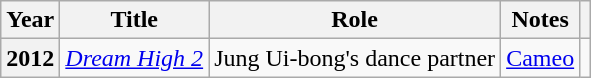<table class="wikitable plainrowheaders">
<tr>
<th scope="col">Year</th>
<th scope="col">Title</th>
<th scope="col">Role</th>
<th scope="col">Notes</th>
<th scope="col"></th>
</tr>
<tr>
<th scope="row">2012</th>
<td><em><a href='#'>Dream High 2</a></em></td>
<td>Jung Ui-bong's dance partner</td>
<td><a href='#'>Cameo</a></td>
<td style="text-align:center"></td>
</tr>
</table>
